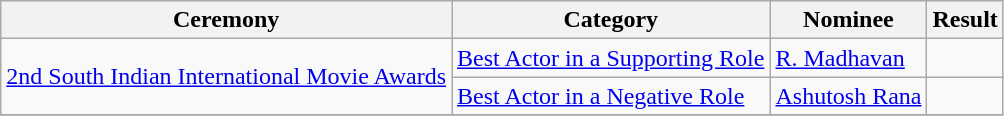<table class="wikitable">
<tr>
<th>Ceremony</th>
<th>Category</th>
<th>Nominee</th>
<th>Result</th>
</tr>
<tr>
<td rowspan="2"><a href='#'>2nd South Indian International Movie Awards</a></td>
<td><a href='#'>Best Actor in a Supporting Role</a></td>
<td><a href='#'>R. Madhavan</a></td>
<td></td>
</tr>
<tr>
<td><a href='#'>Best Actor in a Negative Role</a></td>
<td><a href='#'>Ashutosh Rana</a></td>
<td></td>
</tr>
<tr>
</tr>
</table>
